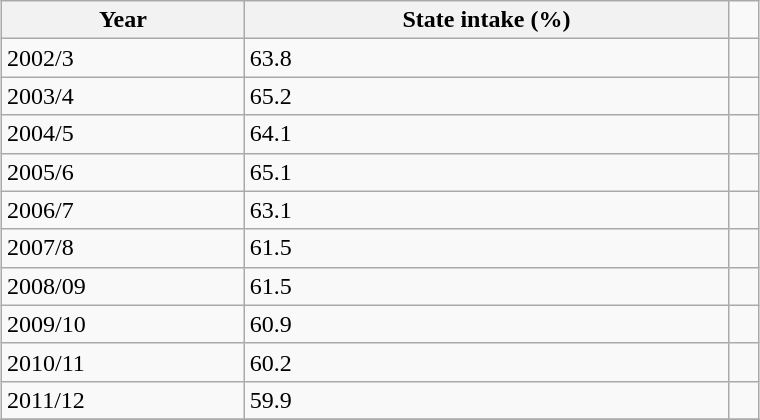<table border="0" style="margin: 1em auto 1em auto; width: 40%;" class="wikitable">
<tr>
<th>Year</th>
<th>State intake (%)</th>
</tr>
<tr>
<td>2002/3</td>
<td>63.8</td>
<td></td>
</tr>
<tr>
<td>2003/4</td>
<td>65.2</td>
<td></td>
</tr>
<tr>
<td>2004/5</td>
<td>64.1</td>
<td></td>
</tr>
<tr>
<td>2005/6</td>
<td>65.1</td>
<td></td>
</tr>
<tr>
<td>2006/7</td>
<td>63.1</td>
<td></td>
</tr>
<tr>
<td>2007/8</td>
<td>61.5</td>
<td></td>
</tr>
<tr>
<td>2008/09</td>
<td>61.5</td>
<td></td>
</tr>
<tr>
<td>2009/10</td>
<td>60.9</td>
<td></td>
</tr>
<tr>
<td>2010/11</td>
<td>60.2</td>
<td></td>
</tr>
<tr>
<td>2011/12</td>
<td>59.9</td>
<td></td>
</tr>
<tr>
</tr>
</table>
